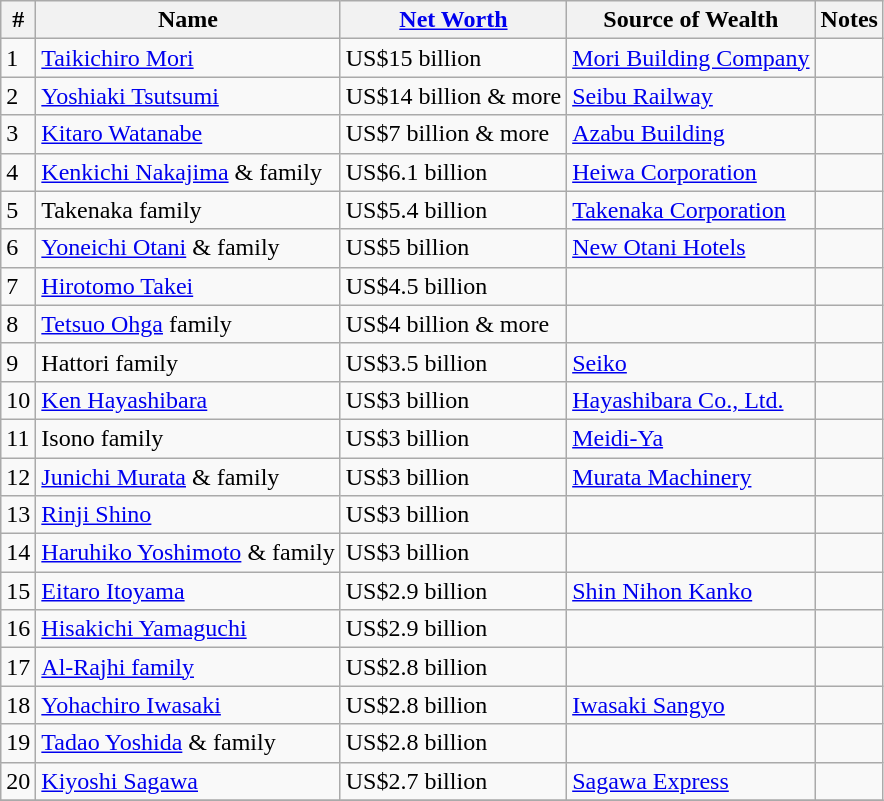<table class="wikitable">
<tr>
<th>#</th>
<th>Name</th>
<th><a href='#'>Net Worth</a></th>
<th>Source of Wealth</th>
<th>Notes</th>
</tr>
<tr>
<td>1</td>
<td><a href='#'>Taikichiro Mori</a></td>
<td>US$15 billion</td>
<td><a href='#'>Mori Building Company</a></td>
<td></td>
</tr>
<tr>
<td>2</td>
<td><a href='#'>Yoshiaki Tsutsumi</a></td>
<td>US$14 billion & more</td>
<td><a href='#'>Seibu Railway</a></td>
<td></td>
</tr>
<tr>
<td>3</td>
<td><a href='#'>Kitaro Watanabe</a></td>
<td>US$7 billion & more</td>
<td><a href='#'>Azabu Building</a></td>
<td></td>
</tr>
<tr>
<td>4</td>
<td><a href='#'>Kenkichi Nakajima</a> & family</td>
<td>US$6.1 billion</td>
<td><a href='#'>Heiwa Corporation</a></td>
<td></td>
</tr>
<tr>
<td>5</td>
<td>Takenaka family</td>
<td>US$5.4 billion</td>
<td><a href='#'>Takenaka Corporation</a></td>
<td></td>
</tr>
<tr>
<td>6</td>
<td><a href='#'>Yoneichi Otani</a> & family</td>
<td>US$5 billion</td>
<td><a href='#'>New Otani Hotels</a></td>
<td></td>
</tr>
<tr>
<td>7</td>
<td><a href='#'>Hirotomo Takei</a></td>
<td>US$4.5 billion</td>
<td></td>
<td></td>
</tr>
<tr>
<td>8</td>
<td><a href='#'>Tetsuo Ohga</a> family</td>
<td>US$4 billion & more</td>
<td></td>
<td></td>
</tr>
<tr>
<td>9</td>
<td>Hattori family</td>
<td>US$3.5 billion</td>
<td><a href='#'>Seiko</a></td>
<td></td>
</tr>
<tr>
<td>10</td>
<td><a href='#'>Ken Hayashibara</a></td>
<td>US$3 billion</td>
<td><a href='#'>Hayashibara Co., Ltd.</a></td>
<td></td>
</tr>
<tr>
<td>11</td>
<td>Isono family</td>
<td>US$3 billion</td>
<td><a href='#'>Meidi-Ya</a></td>
<td></td>
</tr>
<tr>
<td>12</td>
<td><a href='#'>Junichi Murata</a> & family</td>
<td>US$3 billion</td>
<td><a href='#'>Murata Machinery</a></td>
<td></td>
</tr>
<tr>
<td>13</td>
<td><a href='#'>Rinji Shino</a></td>
<td>US$3 billion</td>
<td></td>
<td></td>
</tr>
<tr>
<td>14</td>
<td><a href='#'>Haruhiko Yoshimoto</a> & family</td>
<td>US$3 billion</td>
<td></td>
<td></td>
</tr>
<tr>
<td>15</td>
<td><a href='#'>Eitaro Itoyama</a></td>
<td>US$2.9 billion</td>
<td><a href='#'>Shin Nihon Kanko</a></td>
<td></td>
</tr>
<tr>
<td>16</td>
<td><a href='#'>Hisakichi Yamaguchi</a></td>
<td>US$2.9 billion</td>
<td></td>
<td></td>
</tr>
<tr>
<td>17</td>
<td><a href='#'>Al-Rajhi family</a></td>
<td>US$2.8 billion</td>
<td></td>
<td></td>
</tr>
<tr>
<td>18</td>
<td><a href='#'>Yohachiro Iwasaki</a></td>
<td>US$2.8 billion</td>
<td><a href='#'>Iwasaki Sangyo</a></td>
<td></td>
</tr>
<tr>
<td>19</td>
<td><a href='#'>Tadao Yoshida</a> & family</td>
<td>US$2.8 billion</td>
<td></td>
<td></td>
</tr>
<tr>
<td>20</td>
<td><a href='#'>Kiyoshi Sagawa</a></td>
<td>US$2.7 billion</td>
<td><a href='#'>Sagawa Express</a></td>
<td></td>
</tr>
<tr>
</tr>
</table>
